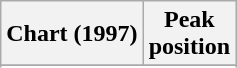<table class="wikitable sortable">
<tr>
<th scope="col">Chart (1997)</th>
<th scope="col">Peak<br>position</th>
</tr>
<tr>
</tr>
<tr>
</tr>
<tr>
</tr>
</table>
